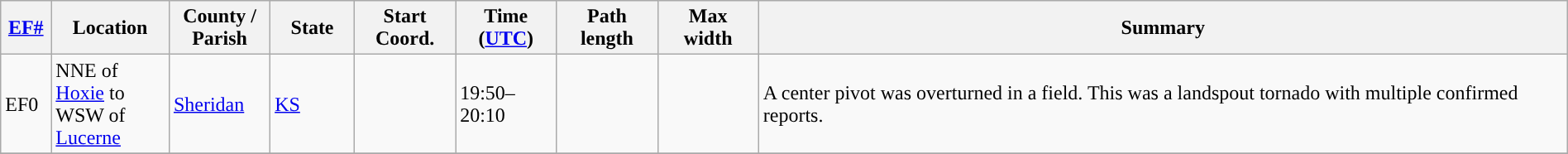<table class="wikitable sortable" style="width:100%;">
<tr>
<th scope="col"  style="width:3%; text-align:center;"><a href='#'>EF#</a></th>
<th scope="col"  style="width:7%; text-align:center;" class="unsortable">Location</th>
<th scope="col"  style="width:6%; text-align:center;" class="unsortable">County / Parish</th>
<th scope="col"  style="width:5%; text-align:center;">State</th>
<th scope="col"  style="width:6%; text-align:center;">Start Coord.</th>
<th scope="col"  style="width:6%; text-align:center;">Time (<a href='#'>UTC</a>)</th>
<th scope="col"  style="width:6%; text-align:center;">Path length</th>
<th scope="col"  style="width:6%; text-align:center;">Max width</th>
<th scope="col" class="unsortable" style="width:48%; text-align:center;">Summary</th>
</tr>
<tr>
<td>EF0</td>
<td>NNE of <a href='#'>Hoxie</a> to WSW of <a href='#'>Lucerne</a></td>
<td><a href='#'>Sheridan</a></td>
<td><a href='#'>KS</a></td>
<td></td>
<td>19:50–20:10</td>
<td></td>
<td></td>
<td>A center pivot was overturned in a field. This was a landspout tornado with multiple confirmed reports.</td>
</tr>
<tr>
</tr>
</table>
